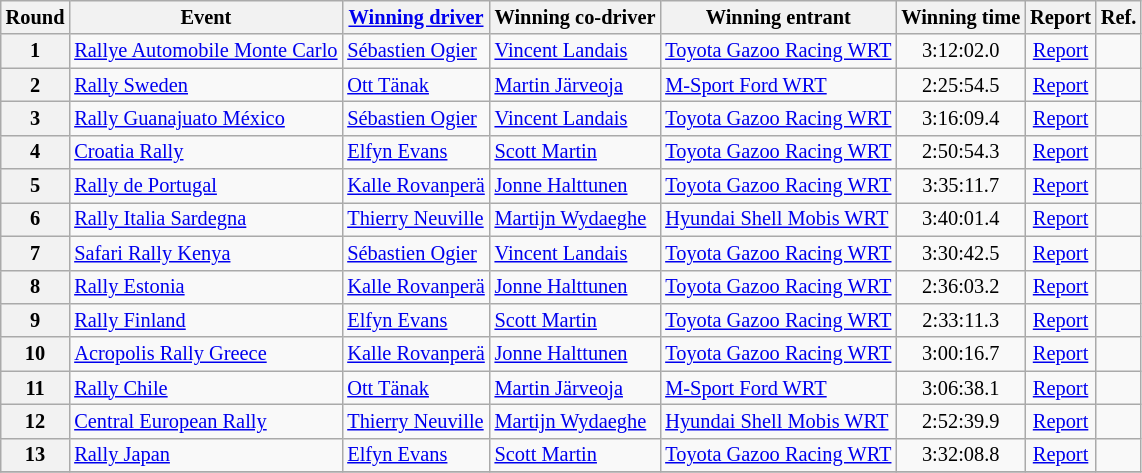<table class="wikitable" style="font-size: 85%;">
<tr>
<th>Round</th>
<th>Event</th>
<th><a href='#'>Winning driver</a></th>
<th>Winning co-driver</th>
<th>Winning entrant</th>
<th>Winning time</th>
<th>Report</th>
<th>Ref.</th>
</tr>
<tr>
<th>1</th>
<td> <a href='#'>Rallye Automobile Monte Carlo</a></td>
<td> <a href='#'>Sébastien Ogier</a></td>
<td> <a href='#'>Vincent Landais</a></td>
<td> <a href='#'>Toyota Gazoo Racing WRT</a></td>
<td align="center">3:12:02.0</td>
<td align="center"><a href='#'>Report</a></td>
<td align="center"></td>
</tr>
<tr>
<th>2</th>
<td> <a href='#'>Rally Sweden</a></td>
<td> <a href='#'>Ott Tänak</a></td>
<td> <a href='#'>Martin Järveoja</a></td>
<td> <a href='#'>M-Sport Ford WRT</a></td>
<td align="center">2:25:54.5</td>
<td align="center"><a href='#'>Report</a></td>
<td align="center"></td>
</tr>
<tr>
<th>3</th>
<td> <a href='#'>Rally Guanajuato México</a></td>
<td> <a href='#'>Sébastien Ogier</a></td>
<td> <a href='#'>Vincent Landais</a></td>
<td> <a href='#'>Toyota Gazoo Racing WRT</a></td>
<td align="center">3:16:09.4</td>
<td align="center"><a href='#'>Report</a></td>
<td align="center"></td>
</tr>
<tr>
<th>4</th>
<td> <a href='#'>Croatia Rally</a></td>
<td> <a href='#'>Elfyn Evans</a></td>
<td> <a href='#'>Scott Martin</a></td>
<td> <a href='#'>Toyota Gazoo Racing WRT</a></td>
<td align="center">2:50:54.3</td>
<td align="center"><a href='#'>Report</a></td>
<td align="center"></td>
</tr>
<tr>
<th>5</th>
<td> <a href='#'>Rally de Portugal</a></td>
<td> <a href='#'>Kalle Rovanperä</a></td>
<td> <a href='#'>Jonne Halttunen</a></td>
<td> <a href='#'>Toyota Gazoo Racing WRT</a></td>
<td align="center">3:35:11.7</td>
<td align="center"><a href='#'>Report</a></td>
<td align="center"></td>
</tr>
<tr>
<th>6</th>
<td> <a href='#'>Rally Italia Sardegna</a></td>
<td> <a href='#'>Thierry Neuville</a></td>
<td> <a href='#'>Martijn Wydaeghe</a></td>
<td> <a href='#'>Hyundai Shell Mobis WRT</a></td>
<td align="center">3:40:01.4</td>
<td align="center"><a href='#'>Report</a></td>
<td align="center"></td>
</tr>
<tr>
<th>7</th>
<td> <a href='#'>Safari Rally Kenya</a></td>
<td> <a href='#'>Sébastien Ogier</a></td>
<td> <a href='#'>Vincent Landais</a></td>
<td> <a href='#'>Toyota Gazoo Racing WRT</a></td>
<td align="center">3:30:42.5</td>
<td align="center"><a href='#'>Report</a></td>
<td align="center"></td>
</tr>
<tr>
<th>8</th>
<td> <a href='#'>Rally Estonia</a></td>
<td> <a href='#'>Kalle Rovanperä</a></td>
<td> <a href='#'>Jonne Halttunen</a></td>
<td> <a href='#'>Toyota Gazoo Racing WRT</a></td>
<td align="center">2:36:03.2</td>
<td align="center"><a href='#'>Report</a></td>
<td align="center"></td>
</tr>
<tr>
<th>9</th>
<td> <a href='#'>Rally Finland</a></td>
<td> <a href='#'>Elfyn Evans</a></td>
<td> <a href='#'>Scott Martin</a></td>
<td> <a href='#'>Toyota Gazoo Racing WRT</a></td>
<td align="center">2:33:11.3</td>
<td align="center"><a href='#'>Report</a></td>
<td align="center"></td>
</tr>
<tr>
<th>10</th>
<td> <a href='#'>Acropolis Rally Greece</a></td>
<td> <a href='#'>Kalle Rovanperä</a></td>
<td> <a href='#'>Jonne Halttunen</a></td>
<td> <a href='#'>Toyota Gazoo Racing WRT</a></td>
<td align="center">3:00:16.7</td>
<td align="center"><a href='#'>Report</a></td>
<td align="center"></td>
</tr>
<tr>
<th>11</th>
<td> <a href='#'>Rally Chile</a></td>
<td> <a href='#'>Ott Tänak</a></td>
<td> <a href='#'>Martin Järveoja</a></td>
<td> <a href='#'>M-Sport Ford WRT</a></td>
<td align="center">3:06:38.1</td>
<td align="center"><a href='#'>Report</a></td>
<td align="center"></td>
</tr>
<tr>
<th>12</th>
<td> <a href='#'>Central European Rally</a></td>
<td> <a href='#'>Thierry Neuville</a></td>
<td> <a href='#'>Martijn Wydaeghe</a></td>
<td> <a href='#'>Hyundai Shell Mobis WRT</a></td>
<td align="center">2:52:39.9</td>
<td align="center"><a href='#'>Report</a></td>
<td align="center"></td>
</tr>
<tr>
<th>13</th>
<td> <a href='#'>Rally Japan</a></td>
<td> <a href='#'>Elfyn Evans</a></td>
<td> <a href='#'>Scott Martin</a></td>
<td> <a href='#'>Toyota Gazoo Racing WRT</a></td>
<td align="center">3:32:08.8</td>
<td align="center"><a href='#'>Report</a></td>
<td align="center"></td>
</tr>
<tr>
</tr>
</table>
